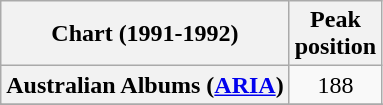<table class="wikitable plainrowheaders sortable" style="text-align:center;">
<tr>
<th scope="col">Chart (1991-1992)</th>
<th scope="col">Peak<br>position</th>
</tr>
<tr>
<th scope="row">Australian Albums (<a href='#'>ARIA</a>)</th>
<td>188</td>
</tr>
<tr>
</tr>
<tr>
</tr>
</table>
